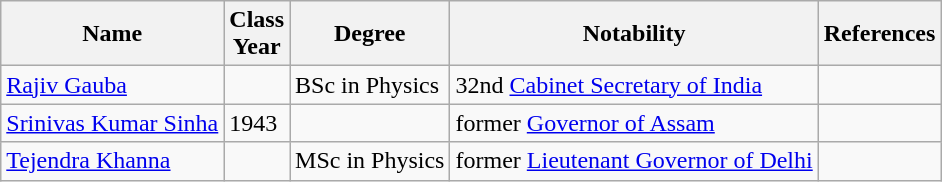<table class="wikitable">
<tr>
<th>Name</th>
<th>Class<br>Year</th>
<th>Degree</th>
<th>Notability</th>
<th>References</th>
</tr>
<tr>
<td><a href='#'>Rajiv Gauba</a></td>
<td></td>
<td>BSc in Physics</td>
<td>32nd <a href='#'>Cabinet Secretary of India</a></td>
<td></td>
</tr>
<tr>
<td><a href='#'>Srinivas Kumar Sinha</a></td>
<td>1943</td>
<td></td>
<td>former <a href='#'>Governor of Assam</a></td>
<td></td>
</tr>
<tr>
<td><a href='#'>Tejendra Khanna</a></td>
<td></td>
<td>MSc in Physics</td>
<td>former <a href='#'>Lieutenant Governor of Delhi</a></td>
<td></td>
</tr>
</table>
